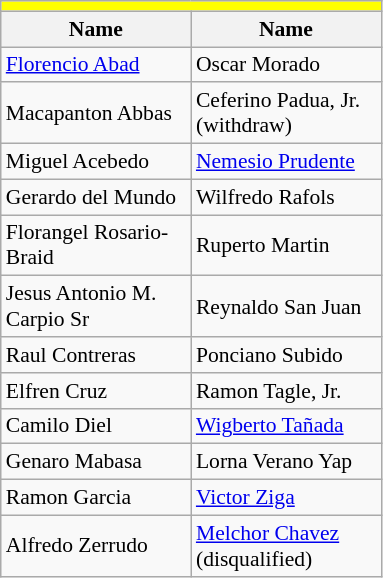<table class=wikitable style="font-size:90%">
<tr>
<td bgcolor=yellow colspan=4></td>
</tr>
<tr>
<th width=120px>Name</th>
<th width=120px>Name</th>
</tr>
<tr>
<td><a href='#'>Florencio Abad</a></td>
<td>Oscar Morado</td>
</tr>
<tr>
<td>Macapanton Abbas</td>
<td>Ceferino Padua, Jr. (withdraw)</td>
</tr>
<tr>
<td>Miguel Acebedo</td>
<td><a href='#'>Nemesio Prudente</a></td>
</tr>
<tr>
<td>Gerardo del Mundo</td>
<td>Wilfredo Rafols</td>
</tr>
<tr>
<td>Florangel Rosario-Braid</td>
<td>Ruperto Martin</td>
</tr>
<tr>
<td>Jesus Antonio M. Carpio Sr</td>
<td>Reynaldo San Juan</td>
</tr>
<tr>
<td>Raul Contreras</td>
<td>Ponciano Subido</td>
</tr>
<tr>
<td>Elfren Cruz</td>
<td>Ramon Tagle, Jr.</td>
</tr>
<tr>
<td>Camilo Diel</td>
<td><a href='#'>Wigberto Tañada</a></td>
</tr>
<tr>
<td>Genaro Mabasa</td>
<td>Lorna Verano Yap</td>
</tr>
<tr>
<td>Ramon Garcia</td>
<td><a href='#'>Victor Ziga</a></td>
</tr>
<tr>
<td>Alfredo Zerrudo</td>
<td><a href='#'>Melchor Chavez</a> (disqualified)</td>
</tr>
</table>
